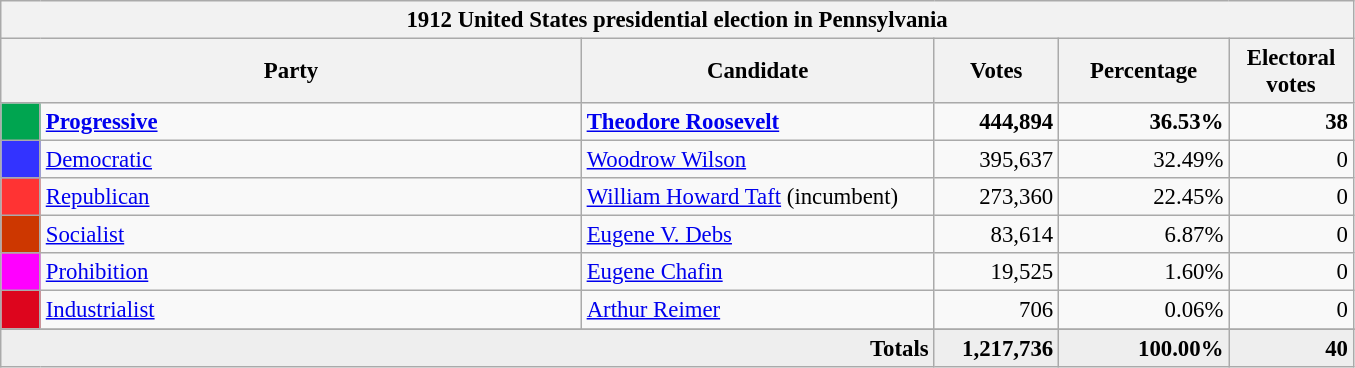<table class="wikitable" style="font-size: 95%;">
<tr>
<th colspan="6">1912 United States presidential election in Pennsylvania</th>
</tr>
<tr>
<th colspan="2" style="width: 25em">Party</th>
<th style="width: 15em">Candidate</th>
<th style="width: 5em">Votes</th>
<th style="width: 7em">Percentage</th>
<th style="width: 5em">Electoral votes</th>
</tr>
<tr>
<th style="background-color:#00A550; width: 3px"></th>
<td style="width: 130px"><strong><a href='#'>Progressive</a></strong></td>
<td><strong><a href='#'>Theodore Roosevelt</a></strong></td>
<td align="right"><strong>444,894</strong></td>
<td align="right"><strong>36.53%</strong></td>
<td align="right"><strong>38</strong></td>
</tr>
<tr>
<th style="background-color:#3333FF; width: 3px"></th>
<td style="width: 130px"><a href='#'>Democratic</a></td>
<td><a href='#'>Woodrow Wilson</a></td>
<td align="right">395,637</td>
<td align="right">32.49%</td>
<td align="right">0</td>
</tr>
<tr>
<th style="background-color:#FF3333; width: 3px"></th>
<td style="width: 130px"><a href='#'>Republican</a></td>
<td><a href='#'>William Howard Taft</a> (incumbent)</td>
<td align="right">273,360</td>
<td align="right">22.45%</td>
<td align="right">0</td>
</tr>
<tr>
<th style="background-color:#CD3700; width: 3px"></th>
<td style="width: 130px"><a href='#'>Socialist</a></td>
<td><a href='#'>Eugene V. Debs</a></td>
<td align="right">83,614</td>
<td align="right">6.87%</td>
<td align="right">0</td>
</tr>
<tr>
<th style="background-color:#FF00FF; width: 3px"></th>
<td style="width: 130px"><a href='#'>Prohibition</a></td>
<td><a href='#'>Eugene Chafin</a></td>
<td align="right">19,525</td>
<td align="right">1.60%</td>
<td align="right">0</td>
</tr>
<tr>
<th style="background-color:#DD051D; width: 3px"></th>
<td style="width: 130px"><a href='#'>Industrialist</a></td>
<td><a href='#'>Arthur Reimer</a></td>
<td align="right">706</td>
<td align="right">0.06%</td>
<td align="right">0</td>
</tr>
<tr>
</tr>
<tr bgcolor="#EEEEEE">
<td colspan="3" align="right"><strong>Totals</strong></td>
<td align="right"><strong>1,217,736</strong></td>
<td align="right"><strong>100.00%</strong></td>
<td align="right"><strong>40</strong></td>
</tr>
</table>
